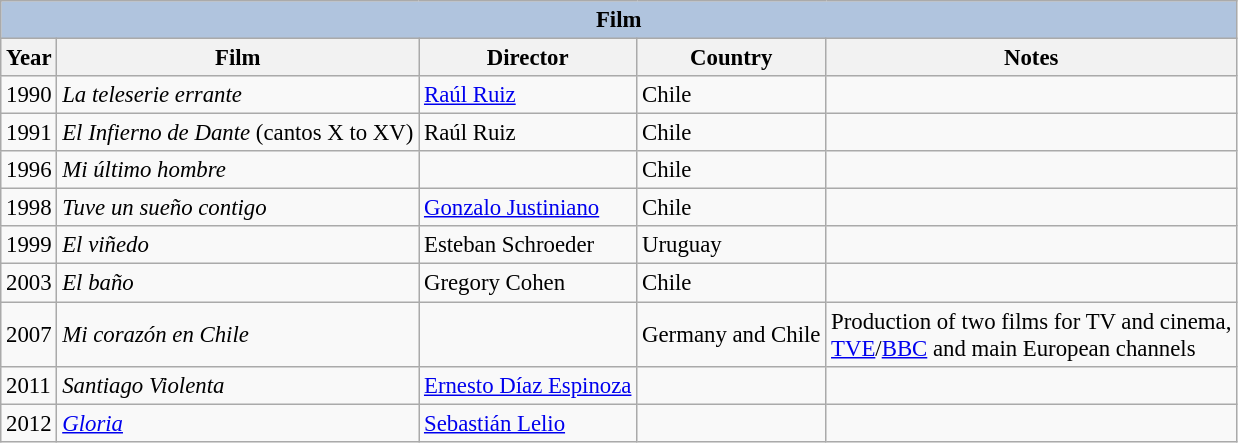<table class="wikitable" style="font-size: 95%;">
<tr>
<th colspan="5" style="background: LightSteelBlue;">Film</th>
</tr>
<tr>
<th>Year</th>
<th>Film</th>
<th>Director</th>
<th>Country</th>
<th>Notes</th>
</tr>
<tr>
<td>1990</td>
<td><em>La teleserie errante</em></td>
<td><a href='#'>Raúl Ruiz</a></td>
<td>Chile</td>
<td></td>
</tr>
<tr>
<td>1991</td>
<td><em>El Infierno de Dante</em> (cantos X to XV)</td>
<td>Raúl Ruiz</td>
<td>Chile</td>
<td></td>
</tr>
<tr>
<td>1996</td>
<td><em>Mi último hombre</em></td>
<td></td>
<td>Chile</td>
<td></td>
</tr>
<tr>
<td>1998</td>
<td><em>Tuve un sueño contigo</em></td>
<td><a href='#'>Gonzalo Justiniano</a></td>
<td>Chile</td>
<td></td>
</tr>
<tr>
<td>1999</td>
<td><em>El viñedo</em></td>
<td>Esteban Schroeder</td>
<td>Uruguay</td>
<td></td>
</tr>
<tr>
<td>2003</td>
<td><em>El baño</em></td>
<td>Gregory Cohen</td>
<td>Chile</td>
<td></td>
</tr>
<tr>
<td>2007</td>
<td><em>Mi corazón en Chile</em></td>
<td></td>
<td>Germany and Chile</td>
<td>Production of two films for TV and cinema,<br><a href='#'>TVE</a>/<a href='#'>BBC</a> and main European channels</td>
</tr>
<tr>
<td>2011</td>
<td><em>Santiago Violenta</em></td>
<td><a href='#'>Ernesto Díaz Espinoza</a></td>
<td></td>
<td></td>
</tr>
<tr>
<td>2012</td>
<td><em><a href='#'>Gloria</a></em></td>
<td><a href='#'>Sebastián Lelio</a></td>
<td></td>
<td></td>
</tr>
</table>
